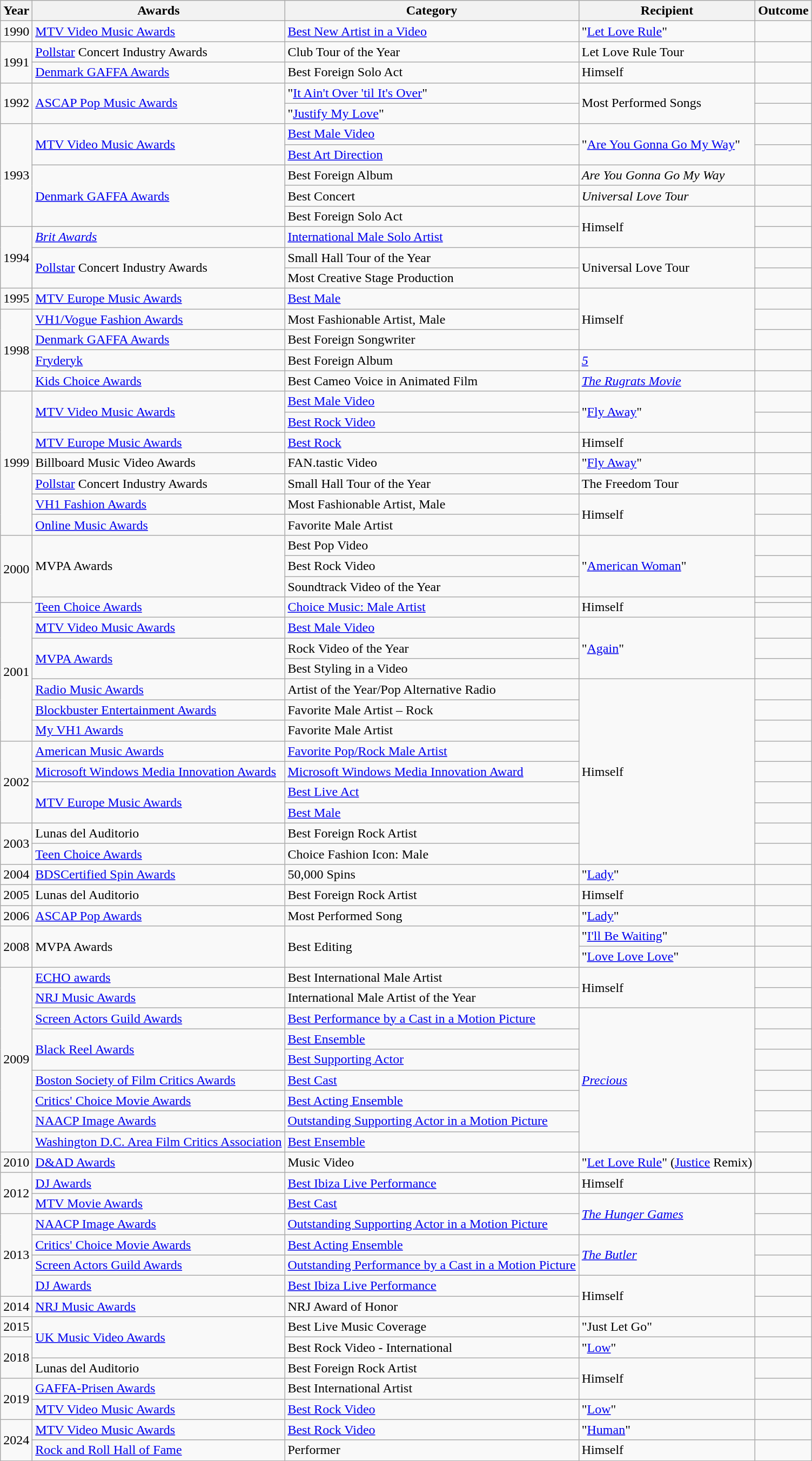<table class="wikitable sortable">
<tr>
<th>Year</th>
<th>Awards</th>
<th>Category</th>
<th>Recipient</th>
<th>Outcome</th>
</tr>
<tr>
<td>1990</td>
<td><a href='#'>MTV Video Music Awards</a></td>
<td><a href='#'>Best New Artist in a Video</a></td>
<td>"<a href='#'>Let Love Rule</a>"</td>
<td></td>
</tr>
<tr>
<td rowspan=2>1991</td>
<td><a href='#'>Pollstar</a> Concert Industry Awards</td>
<td>Club Tour of the Year</td>
<td>Let Love Rule Tour</td>
<td></td>
</tr>
<tr>
<td><a href='#'>Denmark GAFFA Awards</a></td>
<td>Best Foreign Solo Act</td>
<td>Himself</td>
<td></td>
</tr>
<tr>
<td rowspan=2>1992</td>
<td rowspan=2><a href='#'>ASCAP Pop Music Awards</a></td>
<td>"<a href='#'>It Ain't Over 'til It's Over</a>"</td>
<td rowspan=2>Most Performed Songs</td>
<td></td>
</tr>
<tr>
<td>"<a href='#'>Justify My Love</a>"</td>
<td></td>
</tr>
<tr>
<td rowspan=5>1993</td>
<td rowspan="2"><a href='#'>MTV Video Music Awards</a></td>
<td><a href='#'>Best Male Video</a></td>
<td rowspan="2">"<a href='#'>Are You Gonna Go My Way</a>"</td>
<td></td>
</tr>
<tr>
<td><a href='#'>Best Art Direction</a></td>
<td></td>
</tr>
<tr>
<td rowspan=3><a href='#'>Denmark GAFFA Awards</a></td>
<td>Best Foreign Album</td>
<td><em>Are You Gonna Go My Way</em></td>
<td></td>
</tr>
<tr>
<td>Best Concert</td>
<td><em>Universal Love Tour</em></td>
<td></td>
</tr>
<tr>
<td>Best Foreign Solo Act</td>
<td rowspan=2>Himself</td>
<td></td>
</tr>
<tr>
<td rowspan="3">1994</td>
<td><em><a href='#'>Brit Awards</a></em></td>
<td><a href='#'>International Male Solo Artist</a></td>
<td></td>
</tr>
<tr>
<td rowspan="2"><a href='#'>Pollstar</a> Concert Industry Awards</td>
<td>Small Hall Tour of the Year</td>
<td rowspan="2">Universal Love Tour</td>
<td></td>
</tr>
<tr>
<td>Most Creative Stage Production</td>
<td></td>
</tr>
<tr>
<td>1995</td>
<td><a href='#'>MTV Europe Music Awards</a></td>
<td><a href='#'>Best Male</a></td>
<td rowspan="3">Himself</td>
<td></td>
</tr>
<tr>
<td rowspan="4">1998</td>
<td><a href='#'>VH1/Vogue Fashion Awards</a></td>
<td>Most Fashionable Artist, Male</td>
<td></td>
</tr>
<tr>
<td><a href='#'>Denmark GAFFA Awards</a></td>
<td>Best Foreign Songwriter</td>
<td></td>
</tr>
<tr>
<td><a href='#'>Fryderyk</a></td>
<td>Best Foreign Album</td>
<td><em><a href='#'>5</a></em></td>
<td></td>
</tr>
<tr>
<td><a href='#'>Kids Choice Awards</a></td>
<td>Best Cameo Voice in Animated Film</td>
<td><em><a href='#'>The Rugrats Movie</a></em></td>
<td></td>
</tr>
<tr>
<td rowspan="7">1999</td>
<td rowspan="2"><a href='#'>MTV Video Music Awards</a></td>
<td><a href='#'>Best Male Video</a></td>
<td rowspan="2">"<a href='#'>Fly Away</a>"</td>
<td></td>
</tr>
<tr>
<td><a href='#'>Best Rock Video</a></td>
<td></td>
</tr>
<tr>
<td><a href='#'>MTV Europe Music Awards</a></td>
<td><a href='#'>Best Rock</a></td>
<td>Himself</td>
<td></td>
</tr>
<tr>
<td>Billboard Music Video Awards</td>
<td>FAN.tastic Video</td>
<td>"<a href='#'>Fly Away</a>"</td>
<td></td>
</tr>
<tr>
<td><a href='#'>Pollstar</a> Concert Industry Awards</td>
<td>Small Hall Tour of the Year</td>
<td>The Freedom Tour</td>
<td></td>
</tr>
<tr>
<td><a href='#'>VH1 Fashion Awards</a></td>
<td>Most Fashionable Artist, Male</td>
<td rowspan=2>Himself</td>
<td></td>
</tr>
<tr>
<td><a href='#'>Online Music Awards</a></td>
<td>Favorite Male Artist</td>
<td></td>
</tr>
<tr>
<td rowspan="4">2000</td>
<td rowspan="3">MVPA Awards</td>
<td>Best Pop Video</td>
<td rowspan="3">"<a href='#'>American Woman</a>"</td>
<td></td>
</tr>
<tr>
<td>Best Rock Video</td>
<td></td>
</tr>
<tr>
<td>Soundtrack Video of the Year</td>
<td></td>
</tr>
<tr>
<td rowspan=2><a href='#'>Teen Choice Awards</a></td>
<td rowspan=2><a href='#'>Choice Music: Male Artist</a></td>
<td rowspan="2">Himself</td>
<td></td>
</tr>
<tr>
<td rowspan="7">2001</td>
<td></td>
</tr>
<tr>
<td><a href='#'>MTV Video Music Awards</a></td>
<td><a href='#'>Best Male Video</a></td>
<td rowspan=3>"<a href='#'>Again</a>"</td>
<td></td>
</tr>
<tr>
<td rowspan=2><a href='#'>MVPA Awards</a></td>
<td>Rock Video of the Year</td>
<td></td>
</tr>
<tr>
<td>Best Styling in a Video</td>
<td></td>
</tr>
<tr>
<td><a href='#'>Radio Music Awards</a></td>
<td>Artist of the Year/Pop Alternative Radio</td>
<td rowspan="9">Himself</td>
<td></td>
</tr>
<tr>
<td><a href='#'>Blockbuster Entertainment Awards</a></td>
<td>Favorite Male Artist – Rock</td>
<td></td>
</tr>
<tr>
<td><a href='#'>My VH1 Awards</a></td>
<td>Favorite Male Artist</td>
<td></td>
</tr>
<tr>
<td rowspan="4">2002</td>
<td><a href='#'>American Music Awards</a></td>
<td><a href='#'>Favorite Pop/Rock Male Artist</a></td>
<td></td>
</tr>
<tr>
<td><a href='#'>Microsoft Windows Media Innovation Awards</a></td>
<td><a href='#'>Microsoft Windows Media Innovation Award</a></td>
<td></td>
</tr>
<tr>
<td rowspan="2"><a href='#'>MTV Europe Music Awards</a></td>
<td><a href='#'>Best Live Act</a></td>
<td></td>
</tr>
<tr>
<td><a href='#'>Best Male</a></td>
<td></td>
</tr>
<tr>
<td rowspan=2>2003</td>
<td>Lunas del Auditorio</td>
<td>Best Foreign Rock Artist</td>
<td></td>
</tr>
<tr>
<td><a href='#'>Teen Choice Awards</a></td>
<td>Choice Fashion Icon: Male</td>
<td></td>
</tr>
<tr>
<td>2004</td>
<td><a href='#'>BDSCertified Spin Awards</a></td>
<td>50,000 Spins</td>
<td>"<a href='#'>Lady</a>"</td>
<td></td>
</tr>
<tr>
<td>2005</td>
<td>Lunas del Auditorio</td>
<td>Best Foreign Rock Artist</td>
<td>Himself</td>
<td></td>
</tr>
<tr>
<td>2006</td>
<td><a href='#'>ASCAP Pop Awards</a></td>
<td>Most Performed Song</td>
<td>"<a href='#'>Lady</a>"</td>
<td></td>
</tr>
<tr>
<td rowspan="2">2008</td>
<td rowspan="2">MVPA Awards</td>
<td rowspan="2">Best Editing</td>
<td>"<a href='#'>I'll Be Waiting</a>"</td>
<td></td>
</tr>
<tr>
<td>"<a href='#'>Love Love Love</a>"</td>
<td></td>
</tr>
<tr>
<td rowspan="9">2009</td>
<td><a href='#'>ECHO awards</a></td>
<td>Best International Male Artist</td>
<td rowspan="2">Himself</td>
<td></td>
</tr>
<tr>
<td><a href='#'>NRJ Music Awards</a></td>
<td>International Male Artist of the Year</td>
<td></td>
</tr>
<tr>
<td><a href='#'>Screen Actors Guild Awards</a></td>
<td><a href='#'>Best Performance by a Cast in a Motion Picture</a></td>
<td rowspan="7"><em><a href='#'>Precious</a></em></td>
<td></td>
</tr>
<tr>
<td rowspan="2"><a href='#'>Black Reel Awards</a></td>
<td><a href='#'>Best Ensemble</a></td>
<td></td>
</tr>
<tr>
<td><a href='#'>Best Supporting Actor</a></td>
<td></td>
</tr>
<tr>
<td><a href='#'>Boston Society of Film Critics Awards</a></td>
<td><a href='#'>Best Cast</a></td>
<td></td>
</tr>
<tr>
<td><a href='#'>Critics' Choice Movie Awards</a></td>
<td><a href='#'>Best Acting Ensemble</a></td>
<td></td>
</tr>
<tr>
<td><a href='#'>NAACP Image Awards</a></td>
<td><a href='#'>Outstanding Supporting Actor in a Motion Picture</a></td>
<td></td>
</tr>
<tr>
<td><a href='#'>Washington D.C. Area Film Critics Association</a></td>
<td><a href='#'>Best Ensemble</a></td>
<td></td>
</tr>
<tr>
<td>2010</td>
<td><a href='#'>D&AD Awards</a></td>
<td>Music Video</td>
<td>"<a href='#'>Let Love Rule</a>" (<a href='#'>Justice</a> Remix)</td>
<td></td>
</tr>
<tr>
<td rowspan="2">2012</td>
<td><a href='#'>DJ Awards</a></td>
<td><a href='#'>Best Ibiza Live Performance</a></td>
<td>Himself</td>
<td></td>
</tr>
<tr>
<td><a href='#'>MTV Movie Awards</a></td>
<td><a href='#'>Best Cast</a></td>
<td rowspan="2"><em><a href='#'>The Hunger Games</a></em></td>
<td></td>
</tr>
<tr>
<td rowspan="4">2013</td>
<td><a href='#'>NAACP Image Awards</a></td>
<td><a href='#'>Outstanding Supporting Actor in a Motion Picture</a></td>
<td></td>
</tr>
<tr>
<td><a href='#'>Critics' Choice Movie Awards</a></td>
<td><a href='#'>Best Acting Ensemble</a></td>
<td rowspan="2"><em><a href='#'>The Butler</a></em></td>
<td></td>
</tr>
<tr>
<td><a href='#'>Screen Actors Guild Awards</a></td>
<td><a href='#'>Outstanding Performance by a Cast in a Motion Picture</a></td>
<td></td>
</tr>
<tr>
<td><a href='#'>DJ Awards</a></td>
<td><a href='#'>Best Ibiza Live Performance</a></td>
<td rowspan="2">Himself</td>
<td></td>
</tr>
<tr>
<td>2014</td>
<td><a href='#'>NRJ Music Awards</a></td>
<td>NRJ Award of Honor</td>
<td></td>
</tr>
<tr>
<td>2015</td>
<td rowspan="2"><a href='#'>UK Music Video Awards</a></td>
<td>Best Live Music Coverage</td>
<td>"Just Let Go"</td>
<td></td>
</tr>
<tr>
<td rowspan="2">2018</td>
<td>Best Rock Video - International</td>
<td>"<a href='#'>Low</a>"</td>
<td></td>
</tr>
<tr>
<td>Lunas del Auditorio</td>
<td>Best Foreign Rock Artist</td>
<td rowspan=2>Himself</td>
<td></td>
</tr>
<tr>
<td rowspan=2>2019</td>
<td><a href='#'>GAFFA-Prisen Awards</a></td>
<td>Best International Artist</td>
<td></td>
</tr>
<tr>
<td><a href='#'>MTV Video Music Awards</a></td>
<td><a href='#'>Best Rock Video</a></td>
<td>"<a href='#'>Low</a>"</td>
<td></td>
</tr>
<tr>
<td rowspan="2">2024</td>
<td><a href='#'>MTV Video Music Awards</a></td>
<td><a href='#'>Best Rock Video</a></td>
<td>"<a href='#'>Human</a>"</td>
<td></td>
</tr>
<tr>
<td><a href='#'>Rock and Roll Hall of Fame</a></td>
<td>Performer</td>
<td>Himself </td>
<td></td>
</tr>
</table>
